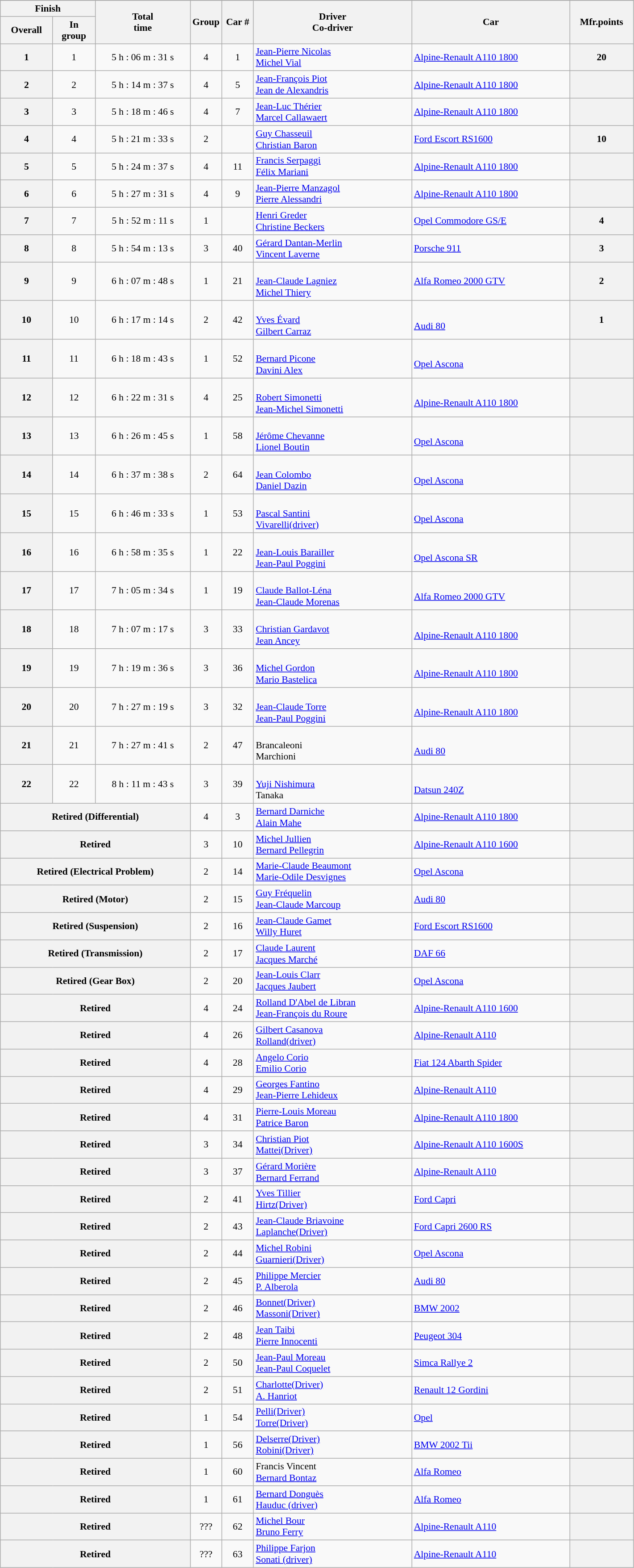<table class="wikitable" style="font-size:90%;">
<tr>
</tr>
<tr style="background:#efefef;">
<th width=15% colspan=2>Finish</th>
<th width=15% rowspan=2>Total<br>time</th>
<th width=5% rowspan=2>Group</th>
<th width=5% rowspan=2>Car #</th>
<th width=25% rowspan=2>Driver<br>Co-driver</th>
<th width=25% rowspan=2>Car</th>
<th width=10% rowspan=2>Mfr.points</th>
</tr>
<tr>
<th>Overall</th>
<th>In<br>group</th>
</tr>
<tr align=center>
<th>1</th>
<td>1</td>
<td>5 h : 06 m : 31 s</td>
<td>4</td>
<td>1</td>
<td align=left> <a href='#'>Jean-Pierre Nicolas</a> <br> <a href='#'>Michel Vial</a></td>
<td align=left> <a href='#'>Alpine-Renault A110 1800</a></td>
<th>20</th>
</tr>
<tr align=center>
<th>2</th>
<td>2</td>
<td>5 h : 14 m : 37 s</td>
<td>4</td>
<td>5</td>
<td align=left> <a href='#'>Jean-François Piot</a> <br> <a href='#'>Jean de Alexandris</a></td>
<td align=left> <a href='#'>Alpine-Renault A110 1800</a></td>
<th></th>
</tr>
<tr align=center>
<th>3</th>
<td>3</td>
<td>5 h : 18 m : 46 s</td>
<td>4</td>
<td>7</td>
<td align=left> <a href='#'>Jean-Luc Thérier</a> <br> <a href='#'>Marcel Callawaert</a></td>
<td align=left> <a href='#'>Alpine-Renault A110 1800</a></td>
<th></th>
</tr>
<tr align=center>
<th>4</th>
<td>4</td>
<td>5 h : 21 m : 33 s</td>
<td>2</td>
<td></td>
<td align=left> <a href='#'>Guy Chasseuil</a> <br> <a href='#'>Christian Baron</a></td>
<td align=left> <a href='#'>Ford Escort RS1600</a></td>
<th>10</th>
</tr>
<tr align=center>
<th>5</th>
<td>5</td>
<td>5 h : 24 m : 37 s</td>
<td>4</td>
<td>11</td>
<td align=left> <a href='#'>Francis Serpaggi</a> <br> <a href='#'>Félix Mariani</a></td>
<td align=left> <a href='#'>Alpine-Renault A110 1800</a></td>
<th></th>
</tr>
<tr align=center>
<th>6</th>
<td>6</td>
<td>5 h : 27 m : 31 s</td>
<td>4</td>
<td>9</td>
<td align=left> <a href='#'>Jean-Pierre Manzagol</a> <br> <a href='#'>Pierre Alessandri</a></td>
<td align=left> <a href='#'>Alpine-Renault A110 1800</a></td>
<th></th>
</tr>
<tr align=center>
<th>7</th>
<td>7</td>
<td>5 h : 52 m : 11 s</td>
<td>1</td>
<td></td>
<td align=left> <a href='#'>Henri Greder</a> <br> <a href='#'>Christine Beckers</a></td>
<td align=left> <a href='#'>Opel Commodore GS/E</a></td>
<th>4</th>
</tr>
<tr align=center>
<th>8</th>
<td>8</td>
<td>5 h : 54 m : 13 s</td>
<td>3</td>
<td>40</td>
<td align=left> <a href='#'>Gérard Dantan-Merlin</a> <br> <a href='#'>Vincent Laverne</a></td>
<td align=left> <a href='#'>Porsche 911</a></td>
<th>3</th>
</tr>
<tr align=center>
<th>9</th>
<td>9</td>
<td>6 h : 07 m : 48 s</td>
<td>1</td>
<td>21</td>
<td align=left><br> <a href='#'>Jean-Claude Lagniez</a><br>
 <a href='#'>Michel Thiery</a></td>
<td align=left> <a href='#'>Alfa Romeo 2000 GTV</a></td>
<th>2</th>
</tr>
<tr align=center>
<th>10</th>
<td>10</td>
<td>6 h : 17 m : 14 s</td>
<td>2</td>
<td>42</td>
<td align=left><br> <a href='#'>Yves Évard</a> <br>
 <a href='#'>Gilbert Carraz</a></td>
<td align=left><br> <a href='#'>Audi 80</a></td>
<th>1</th>
</tr>
<tr align=center>
<th>11</th>
<td>11</td>
<td>6 h : 18 m : 43 s</td>
<td>1</td>
<td>52</td>
<td align=left><br> <a href='#'>Bernard Picone</a> <br>
 <a href='#'>Davini Alex</a></td>
<td align=left><br> <a href='#'>Opel Ascona</a></td>
<th></th>
</tr>
<tr align=center>
<th>12</th>
<td>12</td>
<td>6 h : 22 m : 31 s</td>
<td>4</td>
<td>25</td>
<td align=left><br> <a href='#'>Robert Simonetti</a> <br>
 <a href='#'>Jean-Michel Simonetti</a></td>
<td align=left><br> <a href='#'>Alpine-Renault A110 1800</a></td>
<th></th>
</tr>
<tr align=center>
<th>13</th>
<td>13</td>
<td>6 h : 26 m : 45 s</td>
<td>1</td>
<td>58</td>
<td align=left><br> <a href='#'>Jérôme Chevanne</a> <br>
 <a href='#'>Lionel Boutin</a></td>
<td align=left><br> <a href='#'>Opel Ascona</a></td>
<th></th>
</tr>
<tr align=center>
<th>14</th>
<td>14</td>
<td>6 h : 37 m : 38 s</td>
<td>2</td>
<td>64</td>
<td align=left><br> <a href='#'>Jean Colombo</a> <br>
 <a href='#'>Daniel Dazin</a></td>
<td align=left><br> <a href='#'>Opel Ascona</a></td>
<th></th>
</tr>
<tr align=center>
<th>15</th>
<td>15</td>
<td>6 h : 46 m : 33 s</td>
<td>1</td>
<td>53</td>
<td align=left><br> <a href='#'>Pascal Santini</a> <br>
 <a href='#'>Vivarelli(driver)</a></td>
<td align=left><br> <a href='#'>Opel Ascona</a></td>
<th></th>
</tr>
<tr align=center>
<th>16</th>
<td>16</td>
<td>6 h : 58 m : 35 s</td>
<td>1</td>
<td>22</td>
<td align=left><br> <a href='#'>Jean-Louis Barailler</a> <br>
 <a href='#'>Jean-Paul Poggini</a></td>
<td align=left><br> <a href='#'>Opel Ascona SR</a></td>
<th></th>
</tr>
<tr align=center>
<th>17</th>
<td>17</td>
<td>7 h : 05 m : 34 s</td>
<td>1</td>
<td>19</td>
<td align=left><br> <a href='#'>Claude Ballot-Léna</a> <br>
 <a href='#'>Jean-Claude Morenas</a></td>
<td align=left><br> <a href='#'>Alfa Romeo 2000 GTV</a></td>
<th></th>
</tr>
<tr align=center>
<th>18</th>
<td>18</td>
<td>7 h : 07 m : 17 s</td>
<td>3</td>
<td>33</td>
<td align=left><br> <a href='#'>Christian Gardavot</a> <br>
 <a href='#'>Jean Ancey</a></td>
<td align=left><br> <a href='#'>Alpine-Renault A110 1800</a></td>
<th></th>
</tr>
<tr align=center>
<th>19</th>
<td>19</td>
<td>7 h : 19 m : 36 s</td>
<td>3</td>
<td>36</td>
<td align=left><br> <a href='#'>Michel Gordon</a> <br>
 <a href='#'>Mario Bastelica</a></td>
<td align=left><br> <a href='#'>Alpine-Renault A110 1800</a></td>
<th></th>
</tr>
<tr align=center>
<th>20</th>
<td>20</td>
<td>7 h : 27 m : 19 s</td>
<td>3</td>
<td>32</td>
<td align=left><br> <a href='#'>Jean-Claude Torre</a> <br>
 <a href='#'>Jean-Paul Poggini</a></td>
<td align=left><br> <a href='#'>Alpine-Renault A110 1800</a></td>
<th></th>
</tr>
<tr align=center>
<th>21</th>
<td>21</td>
<td>7 h : 27 m : 41 s</td>
<td>2</td>
<td>47</td>
<td align=left><br> Brancaleoni <br>
 Marchioni</td>
<td align=left><br> <a href='#'>Audi 80</a></td>
<th></th>
</tr>
<tr align=center>
<th>22</th>
<td>22</td>
<td>8 h : 11 m : 43 s</td>
<td>3</td>
<td>39</td>
<td align=left><br> <a href='#'>Yuji Nishimura</a> <br>
 Tanaka</td>
<td align=left><br> <a href='#'>Datsun 240Z</a></td>
<th></th>
</tr>
<tr align=center>
<th colspan=3>Retired (Differential)</th>
<td>4</td>
<td>3</td>
<td align=left> <a href='#'>Bernard Darniche</a><br> <a href='#'>Alain Mahe</a></td>
<td align=left> <a href='#'>Alpine-Renault A110 1800</a></td>
<th></th>
</tr>
<tr align=center>
<th colspan=3>Retired</th>
<td>3</td>
<td>10</td>
<td align=left> <a href='#'>Michel Jullien</a><br> <a href='#'>Bernard Pellegrin</a></td>
<td align=left> <a href='#'>Alpine-Renault A110 1600</a></td>
<th></th>
</tr>
<tr align=center>
<th colspan=3>Retired (Electrical Problem)</th>
<td>2</td>
<td>14</td>
<td align=left> <a href='#'>Marie-Claude Beaumont</a><br> <a href='#'>Marie-Odile Desvignes</a></td>
<td align=left> <a href='#'>Opel Ascona</a></td>
<th></th>
</tr>
<tr align=center>
<th colspan=3>Retired (Motor)</th>
<td>2</td>
<td>15</td>
<td align=left> <a href='#'>Guy Fréquelin</a><br> <a href='#'>Jean-Claude Marcoup</a></td>
<td align=left> <a href='#'>Audi 80</a></td>
<th></th>
</tr>
<tr align=center>
<th colspan=3>Retired (Suspension)</th>
<td>2</td>
<td>16</td>
<td align=left> <a href='#'>Jean-Claude Gamet</a><br> <a href='#'>Willy Huret</a></td>
<td align=left> <a href='#'>Ford Escort RS1600</a></td>
<th></th>
</tr>
<tr align=center>
<th colspan=3>Retired (Transmission)</th>
<td>2</td>
<td>17</td>
<td align=left> <a href='#'>Claude Laurent</a><br> <a href='#'>Jacques Marché</a></td>
<td align=left> <a href='#'>DAF 66</a></td>
<th></th>
</tr>
<tr align=center>
<th colspan=3>Retired (Gear Box)</th>
<td>2</td>
<td>20</td>
<td align=left> <a href='#'>Jean-Louis Clarr</a><br> <a href='#'>Jacques Jaubert</a></td>
<td align=left> <a href='#'>Opel Ascona</a></td>
<th></th>
</tr>
<tr align=center>
<th colspan=3>Retired</th>
<td>4</td>
<td>24</td>
<td align=left> <a href='#'>Rolland D'Abel de Libran</a><br> <a href='#'>Jean-François du Roure</a></td>
<td align=left> <a href='#'>Alpine-Renault A110 1600</a></td>
<th></th>
</tr>
<tr align=center>
<th colspan=3>Retired</th>
<td>4</td>
<td>26</td>
<td align=left> <a href='#'>Gilbert Casanova</a><br> <a href='#'>Rolland(driver)</a></td>
<td align=left> <a href='#'>Alpine-Renault A110</a></td>
<th></th>
</tr>
<tr align=center>
<th colspan=3>Retired</th>
<td>4</td>
<td>28</td>
<td align=left> <a href='#'>Angelo Corio</a><br>  <a href='#'>Emilio Corio</a></td>
<td align=left> <a href='#'>Fiat 124 Abarth Spider</a></td>
<th></th>
</tr>
<tr align=center>
<th colspan=3>Retired</th>
<td>4</td>
<td>29</td>
<td align=left> <a href='#'>Georges Fantino</a><br> <a href='#'>Jean-Pierre Lehideux</a></td>
<td align=left> <a href='#'>Alpine-Renault A110</a></td>
<th></th>
</tr>
<tr align=center>
<th colspan=3>Retired</th>
<td>4</td>
<td>31</td>
<td align=left> <a href='#'>Pierre-Louis Moreau</a><br> <a href='#'>Patrice Baron</a></td>
<td align=left> <a href='#'>Alpine-Renault A110 1800</a></td>
<th></th>
</tr>
<tr align=center>
<th colspan=3>Retired</th>
<td>3</td>
<td>34</td>
<td align=left> <a href='#'>Christian Piot</a><br> <a href='#'>Mattei(Driver)</a></td>
<td align=left> <a href='#'>Alpine-Renault A110 1600S</a></td>
<th></th>
</tr>
<tr align=center>
<th colspan=3>Retired</th>
<td>3</td>
<td>37</td>
<td align=left> <a href='#'>Gérard Morière</a><br> <a href='#'>Bernard Ferrand</a></td>
<td align=left> <a href='#'>Alpine-Renault A110</a></td>
<th></th>
</tr>
<tr align=center>
<th colspan=3>Retired</th>
<td>2</td>
<td>41</td>
<td align=left> <a href='#'>Yves Tillier</a><br> <a href='#'>Hirtz(Driver)</a></td>
<td align=left> <a href='#'>Ford Capri</a></td>
<th></th>
</tr>
<tr align=center>
<th colspan=3>Retired</th>
<td>2</td>
<td>43</td>
<td align=left> <a href='#'>Jean-Claude Briavoine</a><br> <a href='#'>Laplanche(Driver)</a></td>
<td align=left> <a href='#'>Ford Capri 2600 RS</a></td>
<th></th>
</tr>
<tr align=center>
<th colspan=3>Retired</th>
<td>2</td>
<td>44</td>
<td align=left> <a href='#'>Michel Robini</a><br> <a href='#'>Guarnieri(Driver)</a></td>
<td align=left> <a href='#'>Opel Ascona</a></td>
<th></th>
</tr>
<tr align=center>
<th colspan=3>Retired</th>
<td>2</td>
<td>45</td>
<td align=left> <a href='#'>Philippe Mercier</a><br> <a href='#'>P. Alberola</a></td>
<td align=left> <a href='#'>Audi 80</a></td>
<th></th>
</tr>
<tr align=center>
<th colspan=3>Retired</th>
<td>2</td>
<td>46</td>
<td align=left> <a href='#'>Bonnet(Driver)</a><br> <a href='#'>Massoni(Driver)</a></td>
<td align=left> <a href='#'>BMW 2002</a></td>
<th></th>
</tr>
<tr align=center>
<th colspan=3>Retired</th>
<td>2</td>
<td>48</td>
<td align=left> <a href='#'>Jean Taibi</a><br> <a href='#'>Pierre Innocenti</a></td>
<td align=left> <a href='#'>Peugeot 304</a></td>
<th></th>
</tr>
<tr align=center>
<th colspan=3>Retired</th>
<td>2</td>
<td>50</td>
<td align=left> <a href='#'>Jean-Paul Moreau</a><br> <a href='#'>Jean-Paul Coquelet</a></td>
<td align=left> <a href='#'>Simca Rallye 2</a></td>
<th></th>
</tr>
<tr align=center>
<th colspan=3>Retired</th>
<td>2</td>
<td>51</td>
<td align=left> <a href='#'>Charlotte(Driver)</a><br> <a href='#'>A. Hanriot</a></td>
<td align=left> <a href='#'>Renault 12 Gordini</a></td>
<th></th>
</tr>
<tr align=center>
<th colspan=3>Retired</th>
<td>1</td>
<td>54</td>
<td align=left> <a href='#'>Pelli(Driver)</a><br> <a href='#'>Torre(Driver)</a></td>
<td align=left> <a href='#'>Opel</a></td>
<th></th>
</tr>
<tr align=center>
<th colspan=3>Retired</th>
<td>1</td>
<td>56</td>
<td align=left> <a href='#'>Delserre(Driver)</a><br> <a href='#'>Robini(Driver)</a></td>
<td align=left> <a href='#'>BMW 2002 Tii</a></td>
<th></th>
</tr>
<tr align=center>
<th colspan=3>Retired</th>
<td>1</td>
<td>60</td>
<td align=left> Francis Vincent<br> <a href='#'>Bernard Bontaz</a></td>
<td align=left> <a href='#'>Alfa Romeo</a></td>
<th></th>
</tr>
<tr align=center>
<th colspan=3>Retired</th>
<td>1</td>
<td>61</td>
<td align=left> <a href='#'>Bernard Donguès</a><br> <a href='#'>Hauduc (driver)</a></td>
<td align=left> <a href='#'>Alfa Romeo</a></td>
<th></th>
</tr>
<tr align=center>
<th colspan=3>Retired</th>
<td>???</td>
<td>62</td>
<td align=left> <a href='#'>Michel Bour</a><br> <a href='#'>Bruno Ferry</a></td>
<td align=left> <a href='#'>Alpine-Renault A110</a></td>
<th></th>
</tr>
<tr align=center>
<th colspan=3>Retired</th>
<td>???</td>
<td>63</td>
<td align=left> <a href='#'>Philippe Farjon</a><br> <a href='#'>Sonati (driver)</a></td>
<td align=left> <a href='#'>Alpine-Renault A110</a></td>
<th></th>
</tr>
</table>
